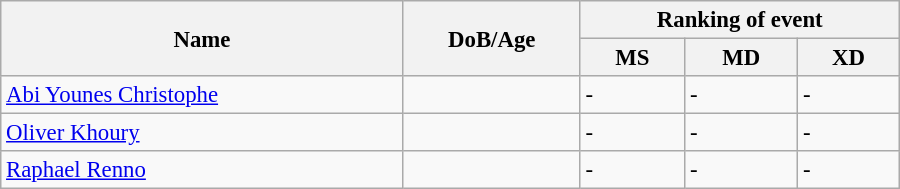<table class="wikitable" style="width:600px; font-size:95%;">
<tr>
<th rowspan="2" align="left">Name</th>
<th rowspan="2" align="left">DoB/Age</th>
<th colspan="3" align="center">Ranking of event</th>
</tr>
<tr>
<th align="center">MS</th>
<th>MD</th>
<th align="center">XD</th>
</tr>
<tr>
<td><a href='#'>Abi Younes Christophe</a></td>
<td></td>
<td>-</td>
<td>-</td>
<td>-</td>
</tr>
<tr>
<td><a href='#'>Oliver Khoury</a></td>
<td></td>
<td>-</td>
<td>-</td>
<td>-</td>
</tr>
<tr>
<td><a href='#'>Raphael Renno</a></td>
<td></td>
<td>-</td>
<td>-</td>
<td>-</td>
</tr>
</table>
